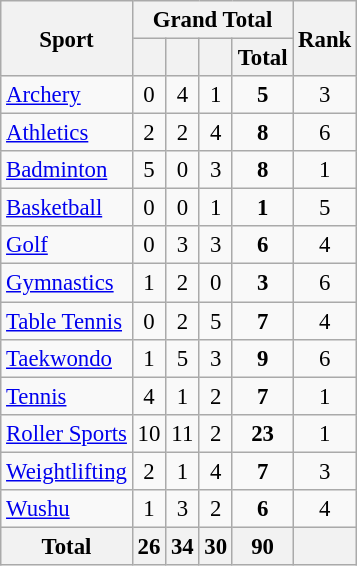<table class="wikitable" style="font-size: 95%">
<tr>
<th rowspan=2>Sport</th>
<th colspan=4>Grand Total</th>
<th rowspan=2>Rank</th>
</tr>
<tr>
<th></th>
<th></th>
<th></th>
<th>Total</th>
</tr>
<tr align=center>
<td align=left><a href='#'>Archery</a></td>
<td>0</td>
<td>4</td>
<td>1</td>
<td><strong>5</strong></td>
<td>3</td>
</tr>
<tr align=center>
<td align=left><a href='#'>Athletics</a></td>
<td>2</td>
<td>2</td>
<td>4</td>
<td><strong>8</strong></td>
<td>6</td>
</tr>
<tr align=center>
<td align=left><a href='#'>Badminton</a></td>
<td>5</td>
<td>0</td>
<td>3</td>
<td><strong>8</strong></td>
<td>1</td>
</tr>
<tr align=center>
<td align=left><a href='#'>Basketball</a></td>
<td>0</td>
<td>0</td>
<td>1</td>
<td><strong>1</strong></td>
<td>5</td>
</tr>
<tr align=center>
<td align=left><a href='#'>Golf</a></td>
<td>0</td>
<td>3</td>
<td>3</td>
<td><strong>6</strong></td>
<td>4</td>
</tr>
<tr align=center>
<td align=left><a href='#'>Gymnastics</a></td>
<td>1</td>
<td>2</td>
<td>0</td>
<td><strong>3</strong></td>
<td>6</td>
</tr>
<tr align=center>
<td align=left><a href='#'>Table Tennis</a></td>
<td>0</td>
<td>2</td>
<td>5</td>
<td><strong>7</strong></td>
<td>4</td>
</tr>
<tr align=center>
<td align=left><a href='#'>Taekwondo</a></td>
<td>1</td>
<td>5</td>
<td>3</td>
<td><strong>9</strong></td>
<td>6</td>
</tr>
<tr align=center>
<td align=left><a href='#'>Tennis</a></td>
<td>4</td>
<td>1</td>
<td>2</td>
<td><strong>7</strong></td>
<td>1</td>
</tr>
<tr align=center>
<td align=left><a href='#'>Roller Sports</a></td>
<td>10</td>
<td>11</td>
<td>2</td>
<td><strong>23</strong></td>
<td>1</td>
</tr>
<tr align=center>
<td align=left><a href='#'>Weightlifting</a></td>
<td>2</td>
<td>1</td>
<td>4</td>
<td><strong>7</strong></td>
<td>3</td>
</tr>
<tr align=center>
<td align=left><a href='#'>Wushu</a></td>
<td>1</td>
<td>3</td>
<td>2</td>
<td><strong>6</strong></td>
<td>4</td>
</tr>
<tr align=center>
<th>Total</th>
<th>26</th>
<th>34</th>
<th>30</th>
<th>90</th>
<th></th>
</tr>
</table>
